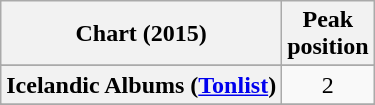<table class="wikitable sortable plainrowheaders" style="text-align:center">
<tr>
<th scope="col">Chart (2015)</th>
<th scope="col">Peak<br>position</th>
</tr>
<tr>
</tr>
<tr>
</tr>
<tr>
</tr>
<tr>
</tr>
<tr>
</tr>
<tr>
</tr>
<tr>
</tr>
<tr>
</tr>
<tr>
<th scope="row">Icelandic Albums (<a href='#'>Tonlist</a>)</th>
<td>2</td>
</tr>
<tr>
</tr>
<tr>
</tr>
<tr>
</tr>
<tr>
</tr>
<tr>
</tr>
<tr>
</tr>
<tr>
</tr>
<tr>
</tr>
</table>
